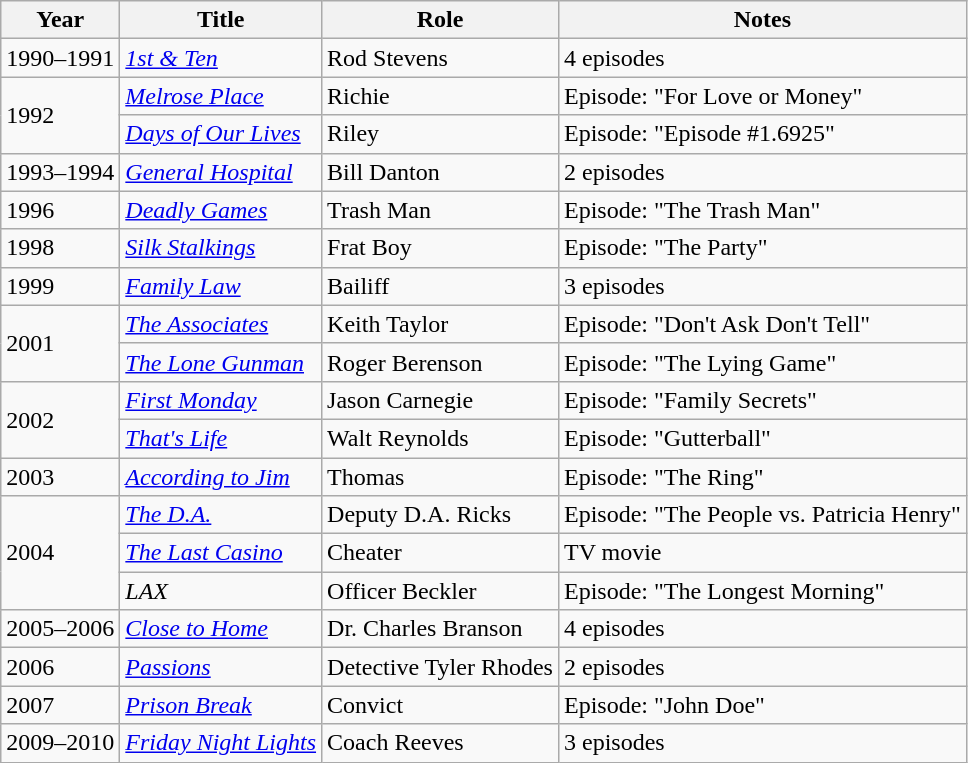<table class="wikitable sortable">
<tr>
<th>Year</th>
<th>Title</th>
<th>Role</th>
<th>Notes</th>
</tr>
<tr>
<td>1990–1991</td>
<td><em><a href='#'>1st & Ten</a></em></td>
<td>Rod Stevens</td>
<td>4 episodes</td>
</tr>
<tr>
<td rowspan="2">1992</td>
<td><em><a href='#'>Melrose Place</a></em></td>
<td>Richie</td>
<td>Episode: "For Love or Money"</td>
</tr>
<tr>
<td><em><a href='#'>Days of Our Lives</a></em></td>
<td>Riley</td>
<td>Episode: "Episode #1.6925"</td>
</tr>
<tr>
<td>1993–1994</td>
<td><em><a href='#'>General Hospital</a></em></td>
<td>Bill Danton</td>
<td>2 episodes</td>
</tr>
<tr>
<td>1996</td>
<td><em><a href='#'>Deadly Games</a></em></td>
<td>Trash Man</td>
<td>Episode: "The Trash Man"</td>
</tr>
<tr>
<td>1998</td>
<td><em><a href='#'>Silk Stalkings</a></em></td>
<td>Frat Boy</td>
<td>Episode: "The Party"</td>
</tr>
<tr>
<td>1999</td>
<td><em><a href='#'>Family Law</a></em></td>
<td>Bailiff</td>
<td>3 episodes</td>
</tr>
<tr>
<td rowspan="2">2001</td>
<td><em><a href='#'>The Associates</a></em></td>
<td>Keith Taylor</td>
<td>Episode: "Don't Ask Don't Tell"</td>
</tr>
<tr>
<td><em><a href='#'>The Lone Gunman</a></em></td>
<td>Roger Berenson</td>
<td>Episode: "The Lying Game"</td>
</tr>
<tr>
<td rowspan="2">2002</td>
<td><em><a href='#'>First Monday</a></em></td>
<td>Jason Carnegie</td>
<td>Episode: "Family Secrets"</td>
</tr>
<tr>
<td><em><a href='#'>That's Life</a></em></td>
<td>Walt Reynolds</td>
<td>Episode: "Gutterball"</td>
</tr>
<tr>
<td>2003</td>
<td><em><a href='#'>According to Jim</a></em></td>
<td>Thomas</td>
<td>Episode: "The Ring"</td>
</tr>
<tr>
<td rowspan="3">2004</td>
<td><em><a href='#'>The D.A.</a></em></td>
<td>Deputy D.A. Ricks</td>
<td>Episode: "The People vs. Patricia Henry"</td>
</tr>
<tr>
<td><em><a href='#'>The Last Casino</a></em></td>
<td>Cheater</td>
<td>TV movie</td>
</tr>
<tr>
<td><em>LAX</em></td>
<td>Officer Beckler</td>
<td>Episode: "The Longest Morning"</td>
</tr>
<tr>
<td>2005–2006</td>
<td><em><a href='#'>Close to Home</a></em></td>
<td>Dr. Charles Branson</td>
<td>4 episodes</td>
</tr>
<tr>
<td>2006</td>
<td><em><a href='#'>Passions</a></em></td>
<td>Detective Tyler Rhodes</td>
<td>2 episodes</td>
</tr>
<tr>
<td>2007</td>
<td><em><a href='#'>Prison Break</a></em></td>
<td>Convict</td>
<td>Episode: "John Doe"</td>
</tr>
<tr>
<td>2009–2010</td>
<td><em><a href='#'>Friday Night Lights</a></em></td>
<td>Coach Reeves</td>
<td>3 episodes</td>
</tr>
</table>
